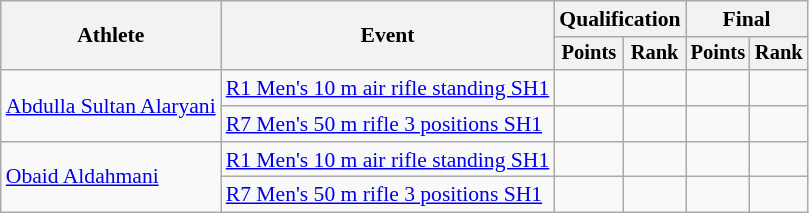<table class="wikitable" style="font-size:90%">
<tr>
<th rowspan="2">Athlete</th>
<th rowspan="2">Event</th>
<th colspan="2">Qualification</th>
<th colspan="2">Final</th>
</tr>
<tr style="font-size:95%">
<th>Points</th>
<th>Rank</th>
<th>Points</th>
<th>Rank</th>
</tr>
<tr align=center>
<td align=left rowspan=2><a href='#'>Abdulla Sultan Alaryani</a></td>
<td align=left><a href='#'>R1 Men's 10 m air rifle standing SH1</a></td>
<td></td>
<td></td>
<td></td>
<td></td>
</tr>
<tr align=center>
<td align=left><a href='#'>R7 Men's 50 m rifle 3 positions SH1</a></td>
<td></td>
<td></td>
<td></td>
<td></td>
</tr>
<tr align=center>
<td align=left rowspan=2><a href='#'>Obaid Aldahmani</a></td>
<td align=left><a href='#'>R1 Men's 10 m air rifle standing SH1</a></td>
<td></td>
<td></td>
<td></td>
<td></td>
</tr>
<tr align=center>
<td align=left><a href='#'>R7 Men's 50 m rifle 3 positions SH1</a></td>
<td></td>
<td></td>
<td></td>
<td></td>
</tr>
</table>
